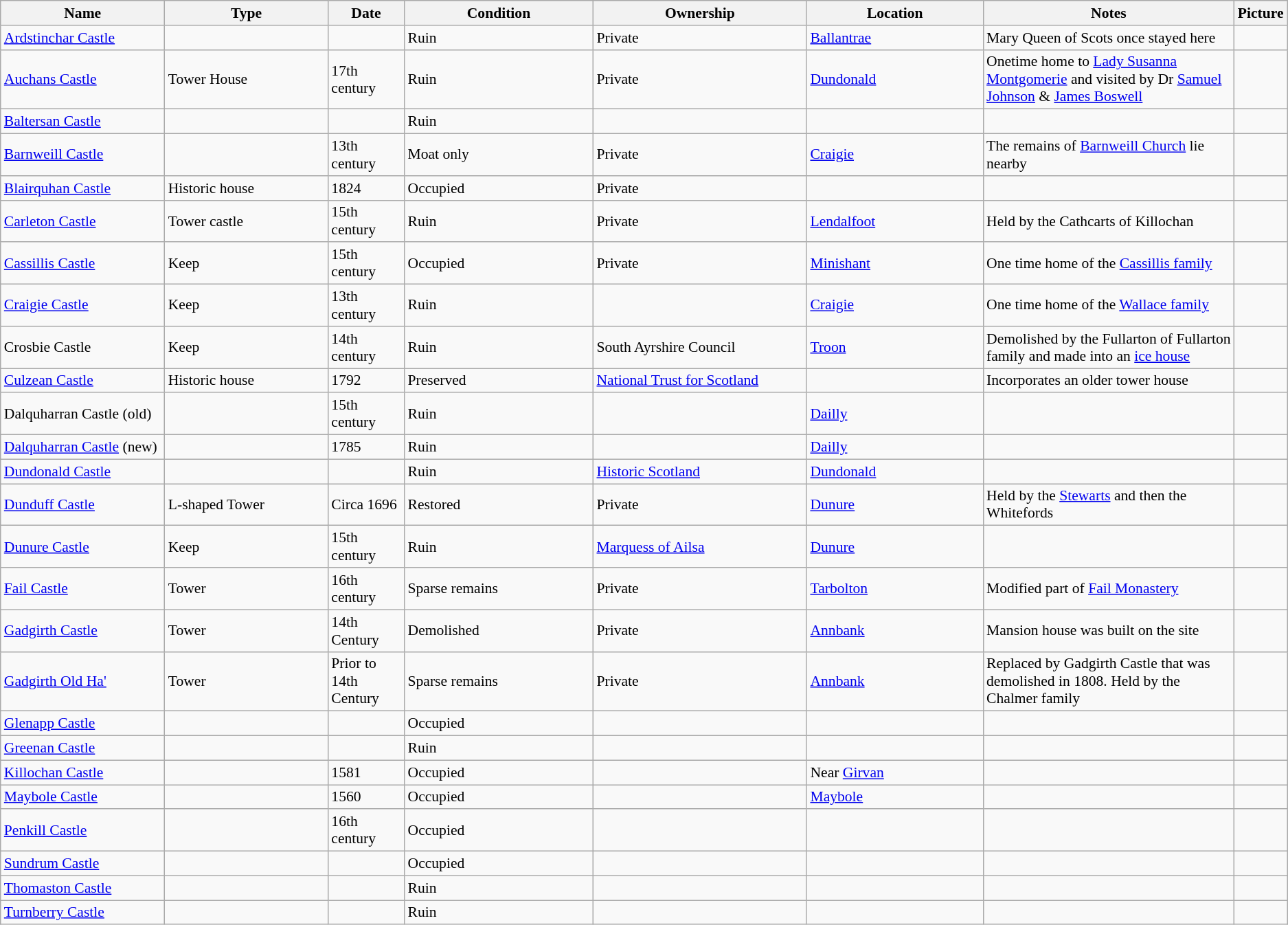<table class="wikitable sortable" style="font-size:90%">
<tr>
<th style="width:13%;">Name</th>
<th style="width:13%;">Type</th>
<th style="width:6%;">Date</th>
<th style="width:15%;">Condition</th>
<th style="width:17%;">Ownership</th>
<th style="width:14%;">Location</th>
<th style="width:20%;">Notes</th>
<th style="width:20%;">Picture</th>
</tr>
<tr>
<td><a href='#'>Ardstinchar Castle</a></td>
<td></td>
<td></td>
<td>Ruin</td>
<td>Private</td>
<td><a href='#'>Ballantrae</a></td>
<td>Mary Queen of Scots once stayed here</td>
<td></td>
</tr>
<tr>
<td><a href='#'>Auchans Castle</a></td>
<td>Tower House</td>
<td>17th century</td>
<td>Ruin</td>
<td>Private</td>
<td><a href='#'>Dundonald</a><br></td>
<td>Onetime home to <a href='#'>Lady Susanna Montgomerie</a> and visited by Dr <a href='#'>Samuel Johnson</a> & <a href='#'>James Boswell</a></td>
<td></td>
</tr>
<tr>
<td><a href='#'>Baltersan Castle</a></td>
<td></td>
<td></td>
<td>Ruin</td>
<td></td>
<td></td>
<td></td>
<td></td>
</tr>
<tr>
<td><a href='#'>Barnweill Castle</a></td>
<td></td>
<td>13th century</td>
<td>Moat only</td>
<td>Private</td>
<td><a href='#'>Craigie</a></td>
<td>The remains of <a href='#'>Barnweill Church</a> lie nearby</td>
<td></td>
</tr>
<tr>
<td><a href='#'>Blairquhan Castle</a></td>
<td>Historic house</td>
<td>1824</td>
<td>Occupied</td>
<td>Private</td>
<td></td>
<td></td>
<td></td>
</tr>
<tr>
<td><a href='#'>Carleton Castle</a></td>
<td>Tower castle</td>
<td>15th century</td>
<td>Ruin</td>
<td>Private</td>
<td><a href='#'>Lendalfoot</a></td>
<td>Held by the Cathcarts of Killochan</td>
<td></td>
</tr>
<tr>
<td><a href='#'>Cassillis Castle</a></td>
<td>Keep</td>
<td>15th century</td>
<td>Occupied</td>
<td>Private</td>
<td><a href='#'>Minishant</a><br></td>
<td>One time home of the <a href='#'>Cassillis family</a></td>
<td></td>
</tr>
<tr>
<td><a href='#'>Craigie Castle</a></td>
<td>Keep</td>
<td>13th century</td>
<td>Ruin</td>
<td></td>
<td><a href='#'>Craigie</a><br></td>
<td>One time home of the <a href='#'>Wallace family</a></td>
<td></td>
</tr>
<tr>
<td>Crosbie Castle</td>
<td>Keep</td>
<td>14th century</td>
<td>Ruin</td>
<td>South Ayrshire Council</td>
<td><a href='#'>Troon</a></td>
<td>Demolished by the Fullarton of Fullarton family and made into an <a href='#'>ice house</a></td>
<td></td>
</tr>
<tr>
<td><a href='#'>Culzean Castle</a></td>
<td>Historic house</td>
<td>1792</td>
<td>Preserved</td>
<td><a href='#'>National Trust for Scotland</a></td>
<td></td>
<td>Incorporates an older tower house</td>
<td></td>
</tr>
<tr>
<td>Dalquharran Castle (old)</td>
<td></td>
<td>15th century</td>
<td>Ruin</td>
<td></td>
<td><a href='#'>Dailly</a></td>
<td></td>
<td></td>
</tr>
<tr>
<td><a href='#'>Dalquharran Castle</a> (new)</td>
<td></td>
<td>1785</td>
<td>Ruin</td>
<td></td>
<td><a href='#'>Dailly</a></td>
<td></td>
<td></td>
</tr>
<tr>
<td><a href='#'>Dundonald Castle</a></td>
<td></td>
<td></td>
<td>Ruin</td>
<td><a href='#'>Historic Scotland</a></td>
<td><a href='#'>Dundonald</a><br></td>
<td></td>
<td></td>
</tr>
<tr>
<td><a href='#'>Dunduff Castle</a></td>
<td>L-shaped Tower</td>
<td>Circa 1696</td>
<td>Restored</td>
<td>Private</td>
<td><a href='#'>Dunure</a><br></td>
<td>Held by the <a href='#'>Stewarts</a> and then the Whitefords</td>
<td></td>
</tr>
<tr>
<td><a href='#'>Dunure Castle</a></td>
<td>Keep</td>
<td>15th century</td>
<td>Ruin</td>
<td><a href='#'>Marquess of Ailsa</a></td>
<td><a href='#'>Dunure</a><br></td>
<td></td>
<td></td>
</tr>
<tr>
<td><a href='#'>Fail Castle</a></td>
<td>Tower</td>
<td>16th century</td>
<td>Sparse remains</td>
<td>Private</td>
<td><a href='#'>Tarbolton</a><br></td>
<td>Modified part of <a href='#'>Fail Monastery</a></td>
<td></td>
</tr>
<tr>
<td><a href='#'>Gadgirth Castle</a></td>
<td>Tower</td>
<td>14th Century</td>
<td>Demolished</td>
<td>Private</td>
<td><a href='#'>Annbank</a></td>
<td>Mansion house was built on the site</td>
<td></td>
</tr>
<tr>
<td><a href='#'>Gadgirth Old Ha'</a></td>
<td>Tower</td>
<td>Prior to 14th Century</td>
<td>Sparse remains</td>
<td>Private</td>
<td><a href='#'>Annbank</a></td>
<td>Replaced by Gadgirth Castle that was demolished in 1808. Held by the Chalmer family</td>
<td></td>
</tr>
<tr>
<td><a href='#'>Glenapp Castle</a></td>
<td></td>
<td></td>
<td>Occupied</td>
<td></td>
<td></td>
<td></td>
<td></td>
</tr>
<tr>
<td><a href='#'>Greenan Castle</a></td>
<td></td>
<td></td>
<td>Ruin</td>
<td></td>
<td></td>
<td></td>
<td></td>
</tr>
<tr>
<td><a href='#'>Killochan Castle</a></td>
<td></td>
<td>1581</td>
<td>Occupied</td>
<td></td>
<td>Near <a href='#'>Girvan</a></td>
<td></td>
<td></td>
</tr>
<tr>
<td><a href='#'>Maybole Castle</a></td>
<td></td>
<td>1560</td>
<td>Occupied</td>
<td></td>
<td><a href='#'>Maybole</a></td>
<td></td>
<td></td>
</tr>
<tr>
<td><a href='#'>Penkill Castle</a></td>
<td></td>
<td>16th century</td>
<td>Occupied</td>
<td></td>
<td></td>
<td></td>
<td></td>
</tr>
<tr>
<td><a href='#'>Sundrum Castle</a></td>
<td></td>
<td></td>
<td>Occupied</td>
<td></td>
<td></td>
<td></td>
<td></td>
</tr>
<tr>
<td><a href='#'>Thomaston Castle</a></td>
<td></td>
<td></td>
<td>Ruin</td>
<td></td>
<td></td>
<td></td>
<td></td>
</tr>
<tr>
<td><a href='#'>Turnberry Castle</a></td>
<td></td>
<td></td>
<td>Ruin</td>
<td></td>
<td></td>
<td></td>
<td></td>
</tr>
</table>
